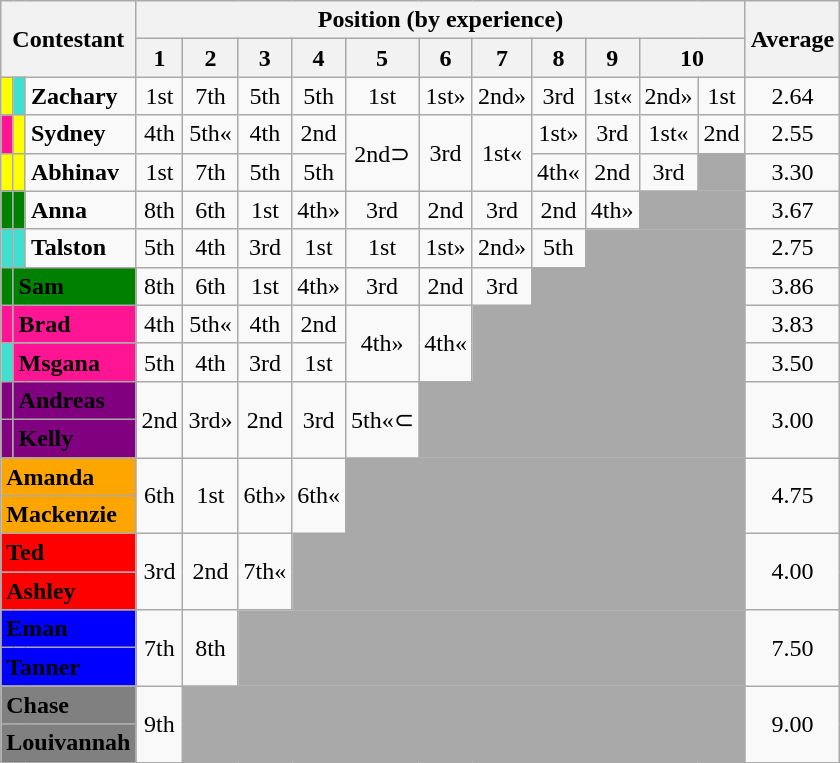<table class="wikitable" style="text-align:center">
<tr>
<th colspan=3 rowspan=2>Contestant</th>
<th colspan=11>Position (by experience)</th>
<th rowspan=2>Average</th>
</tr>
<tr>
<th>1</th>
<th>2</th>
<th>3</th>
<th>4</th>
<th>5</th>
<th>6</th>
<th>7</th>
<th>8</th>
<th>9</th>
<th colspan=2>10</th>
</tr>
<tr>
<td bgcolor="yellow"></td>
<td bgcolor="turquoise"></td>
<td align="left"><strong>Zachary</strong></td>
<td>1st</td>
<td>7th</td>
<td>5th</td>
<td>5th</td>
<td>1st</td>
<td>1st<span>»</span></td>
<td><span>2nd</span><span>»</span> </td>
<td>3rd</td>
<td>1st<span>«</span></td>
<td>2nd<span>»</span></td>
<td><span>1st</span></td>
<td>2.64</td>
</tr>
<tr>
<td bgcolor="deeppink"></td>
<td bgcolor="yellow"></td>
<td align="left"><strong>Sydney</strong></td>
<td>4th</td>
<td>5th<span>«</span></td>
<td>4th</td>
<td>2nd</td>
<td rowspan=2>2nd<span>⊃</span></td>
<td rowspan=2>3rd</td>
<td rowspan=2>1st<span>«</span></td>
<td>1st<span>»</span></td>
<td>3rd</td>
<td>1st<span>«</span></td>
<td><span>2nd</span></td>
<td>2.55</td>
</tr>
<tr>
<td bgcolor="yellow"></td>
<td bgcolor="yellow"></td>
<td align="left"><strong>Abhinav</strong></td>
<td>1st</td>
<td>7th</td>
<td>5th</td>
<td>5th</td>
<td>4th<span>«</span></td>
<td>2nd</td>
<td><span>3rd</span></td>
<td colspan=1 bgcolor=darkgray></td>
<td>3.30</td>
</tr>
<tr>
<td bgcolor="green"></td>
<td bgcolor="green"></td>
<td align="left"><strong>Anna </strong></td>
<td>8th</td>
<td>6th</td>
<td>1st </td>
<td>4th<span>»</span></td>
<td>3rd</td>
<td>2nd</td>
<td><span>3rd</span></td>
<td>2nd</td>
<td><span>4th</span><span>»</span></td>
<td colspan=2 bgcolor=darkgray></td>
<td>3.67</td>
</tr>
<tr>
<td bgcolor="turquoise"></td>
<td bgcolor="turquoise"></td>
<td align="left"><strong>Talston</strong></td>
<td>5th</td>
<td>4th</td>
<td>3rd</td>
<td>1st</td>
<td>1st</td>
<td>1st<span>»</span></td>
<td><span>2nd</span><span>»</span> </td>
<td><span>5th</span></td>
<td colspan=3 bgcolor=darkgray></td>
<td>2.75</td>
</tr>
<tr>
<td bgcolor="green"></td>
<td colspan=2 bgcolor="green" align="left"><strong>Sam </strong></td>
<td>8th</td>
<td>6th</td>
<td>1st </td>
<td>4th<span>»</span></td>
<td>3rd</td>
<td>2nd</td>
<td><span>3rd</span></td>
<td colspan=4 bgcolor=darkgray></td>
<td>3.86</td>
</tr>
<tr>
<td bgcolor="deeppink"></td>
<td colspan=2 bgcolor="deeppink" align="left"><strong>Brad</strong></td>
<td>4th</td>
<td>5th<span>«</span></td>
<td>4th</td>
<td>2nd</td>
<td rowspan=2>4th<span>»</span></td>
<td rowspan=2><span>4th</span><span>«</span></td>
<td colspan=5 bgcolor=darkgray rowspan=2></td>
<td>3.83</td>
</tr>
<tr>
<td bgcolor="turquoise"></td>
<td colspan=2 bgcolor="deeppink" align="left"><strong>Msgana</strong></td>
<td>5th</td>
<td>4th</td>
<td>3rd</td>
<td>1st </td>
<td>3.50</td>
</tr>
<tr>
<td bgcolor="purple"></td>
<td colspan=2 bgcolor="purple"  align="left"><span><strong>Andreas</strong></span></td>
<td rowspan=2>2nd</td>
<td rowspan=2>3rd<span>»</span></td>
<td rowspan=2>2nd</td>
<td rowspan=2>3rd</td>
<td rowspan=2><span>5th</span><span>«</span><span>⊂</span></td>
<td colspan=6 bgcolor=darkgray rowspan=2></td>
<td rowspan=2>3.00</td>
</tr>
<tr>
<td bgcolor="purple"></td>
<td colspan=2 bgcolor="purple" align="left"><span><strong>Kelly</strong></span></td>
</tr>
<tr>
<td colspan=3 bgcolor="Orange" align="left"><strong>Amanda</strong></td>
<td rowspan=2>6th</td>
<td rowspan=2>1st</td>
<td rowspan=2>6th<span>»</span></td>
<td rowspan=2><span>6th</span><span>«</span></td>
<td colspan=7 bgcolor=darkgray rowspan=2></td>
<td rowspan=2>4.75</td>
</tr>
<tr>
<td colspan=3 bgcolor="Orange" align="left"><strong>Mackenzie</strong></td>
</tr>
<tr>
<td colspan=3 bgcolor="red" align="left"><strong>Ted</strong></td>
<td rowspan=2>3rd</td>
<td rowspan=2>2nd</td>
<td rowspan=2><span>7th</span><span>«</span></td>
<td colspan=8 bgcolor=darkgray rowspan=2></td>
<td rowspan=2>4.00</td>
</tr>
<tr>
<td colspan=3 bgcolor="red" align="left"><strong>Ashley</strong></td>
</tr>
<tr>
<td colspan=3 bgcolor="blue" align="left"><span><strong>Eman</strong></span></td>
<td rowspan=2>7th</td>
<td rowspan=2><span>8th</span></td>
<td colspan=9 bgcolor=darkgray rowspan=2></td>
<td rowspan=2>7.50</td>
</tr>
<tr>
<td colspan=3 bgcolor="blue" align="left"><span><strong>Tanner</strong></span></td>
</tr>
<tr>
<td colspan=3 bgcolor="grey" align="left"><strong>Chase</strong></td>
<td rowspan=2><span>9th</span></td>
<td colspan=10 bgcolor=darkgray rowspan=2></td>
<td rowspan=2>9.00</td>
</tr>
<tr>
<td colspan=3 bgcolor="grey" align="left"><strong>Louivannah</strong></td>
</tr>
</table>
